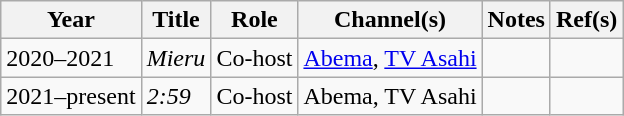<table class="wikitable">
<tr>
<th>Year</th>
<th>Title</th>
<th>Role</th>
<th>Channel(s)</th>
<th>Notes</th>
<th>Ref(s)</th>
</tr>
<tr>
<td>2020–2021</td>
<td><em>Mieru</em></td>
<td>Co-host</td>
<td><a href='#'>Abema</a>, <a href='#'>TV Asahi</a></td>
<td></td>
<td></td>
</tr>
<tr>
<td>2021–present</td>
<td><em>2:59</em></td>
<td>Co-host</td>
<td>Abema, TV Asahi</td>
<td></td>
<td></td>
</tr>
</table>
